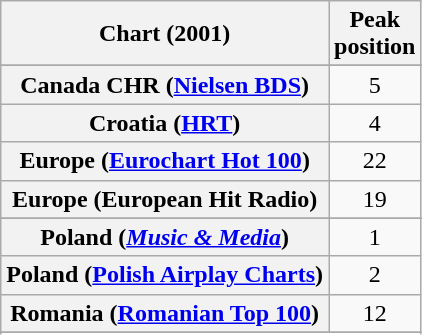<table class="wikitable sortable plainrowheaders" style="text-align:center">
<tr>
<th>Chart (2001)</th>
<th>Peak<br>position</th>
</tr>
<tr>
</tr>
<tr>
</tr>
<tr>
</tr>
<tr>
</tr>
<tr>
<th scope="row">Canada CHR (<a href='#'>Nielsen BDS</a>)</th>
<td>5</td>
</tr>
<tr>
<th scope="row">Croatia (<a href='#'>HRT</a>)</th>
<td>4</td>
</tr>
<tr>
<th scope="row">Europe (<a href='#'>Eurochart Hot 100</a>)</th>
<td>22</td>
</tr>
<tr>
<th scope="row">Europe (European Hit Radio)</th>
<td>19</td>
</tr>
<tr>
</tr>
<tr>
</tr>
<tr>
</tr>
<tr>
</tr>
<tr>
</tr>
<tr>
</tr>
<tr>
<th scope="row">Poland (<em><a href='#'>Music & Media</a></em>)</th>
<td>1</td>
</tr>
<tr>
<th scope="row">Poland (<a href='#'>Polish Airplay Charts</a>)</th>
<td>2</td>
</tr>
<tr>
<th scope="row">Romania (<a href='#'>Romanian Top 100</a>)</th>
<td>12</td>
</tr>
<tr>
</tr>
<tr>
</tr>
<tr>
</tr>
<tr>
</tr>
<tr>
</tr>
<tr>
</tr>
<tr>
</tr>
<tr>
</tr>
<tr>
</tr>
</table>
